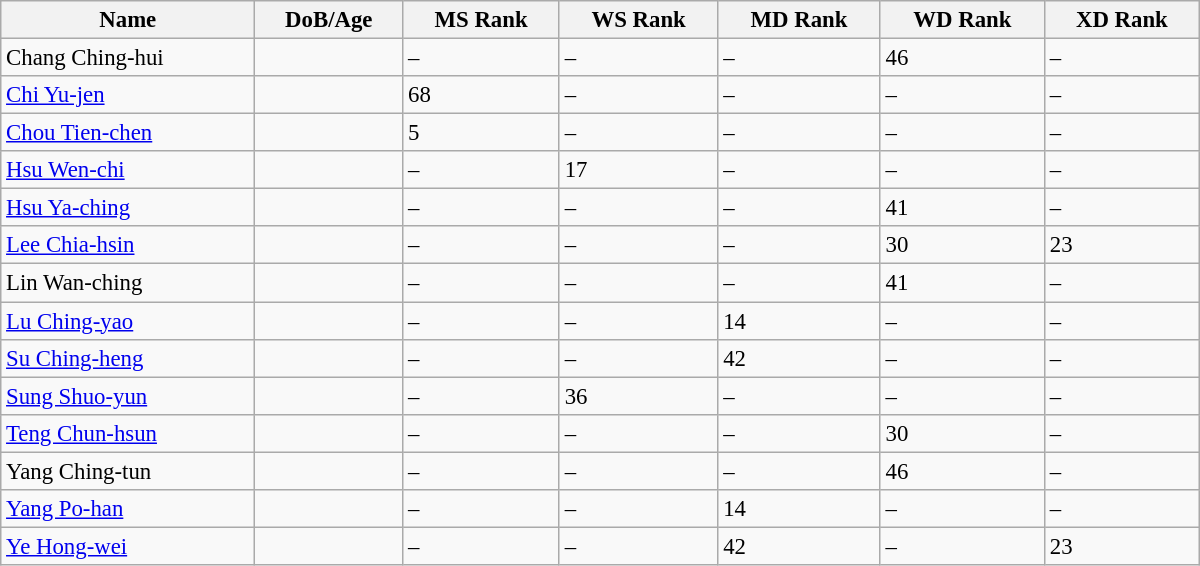<table class="sortable wikitable"  style="width:800px; font-size:95%;">
<tr>
<th align="left">Name</th>
<th align="left">DoB/Age</th>
<th align="left">MS Rank</th>
<th align="left">WS Rank</th>
<th align="left">MD Rank</th>
<th align="left">WD Rank</th>
<th align="left">XD Rank</th>
</tr>
<tr>
<td>Chang Ching-hui</td>
<td></td>
<td>–</td>
<td>–</td>
<td>–</td>
<td>46</td>
<td>–</td>
</tr>
<tr>
<td><a href='#'>Chi Yu-jen</a></td>
<td></td>
<td>68</td>
<td>–</td>
<td>–</td>
<td>–</td>
<td>–</td>
</tr>
<tr>
<td><a href='#'>Chou Tien-chen</a></td>
<td></td>
<td>5</td>
<td>–</td>
<td>–</td>
<td>–</td>
<td>–</td>
</tr>
<tr>
<td><a href='#'>Hsu Wen-chi</a></td>
<td></td>
<td>–</td>
<td>17</td>
<td>–</td>
<td>–</td>
<td>–</td>
</tr>
<tr>
<td><a href='#'>Hsu Ya-ching</a></td>
<td></td>
<td>–</td>
<td>–</td>
<td>–</td>
<td>41</td>
<td>–</td>
</tr>
<tr>
<td><a href='#'>Lee Chia-hsin</a></td>
<td></td>
<td>–</td>
<td>–</td>
<td>–</td>
<td>30</td>
<td>23</td>
</tr>
<tr>
<td>Lin Wan-ching</td>
<td></td>
<td>–</td>
<td>–</td>
<td>–</td>
<td>41</td>
<td>–</td>
</tr>
<tr>
<td><a href='#'>Lu Ching-yao</a></td>
<td></td>
<td>–</td>
<td>–</td>
<td>14</td>
<td>–</td>
<td>–</td>
</tr>
<tr>
<td><a href='#'>Su Ching-heng</a></td>
<td></td>
<td>–</td>
<td>–</td>
<td>42</td>
<td>–</td>
<td>–</td>
</tr>
<tr>
<td><a href='#'>Sung Shuo-yun</a></td>
<td></td>
<td>–</td>
<td>36</td>
<td>–</td>
<td>–</td>
<td>–</td>
</tr>
<tr>
<td><a href='#'>Teng Chun-hsun</a></td>
<td></td>
<td>–</td>
<td>–</td>
<td>–</td>
<td>30</td>
<td>–</td>
</tr>
<tr>
<td>Yang Ching-tun</td>
<td></td>
<td>–</td>
<td>–</td>
<td>–</td>
<td>46</td>
<td>–</td>
</tr>
<tr>
<td><a href='#'>Yang Po-han</a></td>
<td></td>
<td>–</td>
<td>–</td>
<td>14</td>
<td>–</td>
<td>–</td>
</tr>
<tr>
<td><a href='#'>Ye Hong-wei</a></td>
<td></td>
<td>–</td>
<td>–</td>
<td>42</td>
<td>–</td>
<td>23</td>
</tr>
</table>
